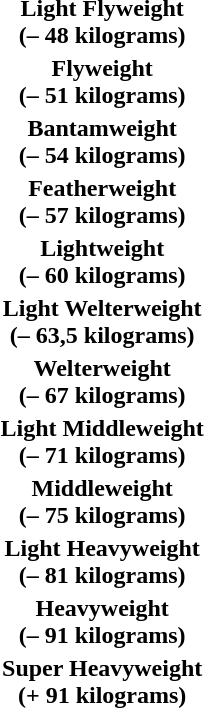<table>
<tr align="center">
<td><strong>Light Flyweight<br>(– 48 kilograms)</strong></td>
<td></td>
<td></td>
</tr>
<tr align="center">
<td><strong>Flyweight<br>(– 51 kilograms)</strong></td>
<td></td>
<td></td>
</tr>
<tr align="center">
<td><strong>Bantamweight<br>(– 54 kilograms)</strong></td>
<td></td>
<td></td>
</tr>
<tr align="center">
<td><strong>Featherweight<br>(– 57 kilograms)</strong></td>
<td></td>
<td></td>
</tr>
<tr align="center">
<td><strong>Lightweight<br>(– 60 kilograms)</strong></td>
<td></td>
<td></td>
</tr>
<tr align="center">
<td><strong>Light Welterweight<br>(– 63,5 kilograms)</strong></td>
<td></td>
<td></td>
</tr>
<tr align="center">
<td><strong>Welterweight<br>(– 67 kilograms)</strong></td>
<td></td>
<td></td>
</tr>
<tr align="center">
<td><strong>Light Middleweight<br>(– 71 kilograms)</strong></td>
<td></td>
<td></td>
</tr>
<tr align="center">
<td><strong>Middleweight<br>(– 75 kilograms)</strong></td>
<td></td>
<td></td>
</tr>
<tr align="center">
<td><strong>Light Heavyweight<br>(– 81 kilograms)</strong></td>
<td></td>
<td></td>
</tr>
<tr align="center">
<td><strong>Heavyweight<br>(– 91 kilograms)</strong></td>
<td></td>
<td></td>
</tr>
<tr align="center">
<td><strong>Super Heavyweight<br>(+ 91 kilograms)</strong></td>
<td></td>
<td></td>
</tr>
</table>
